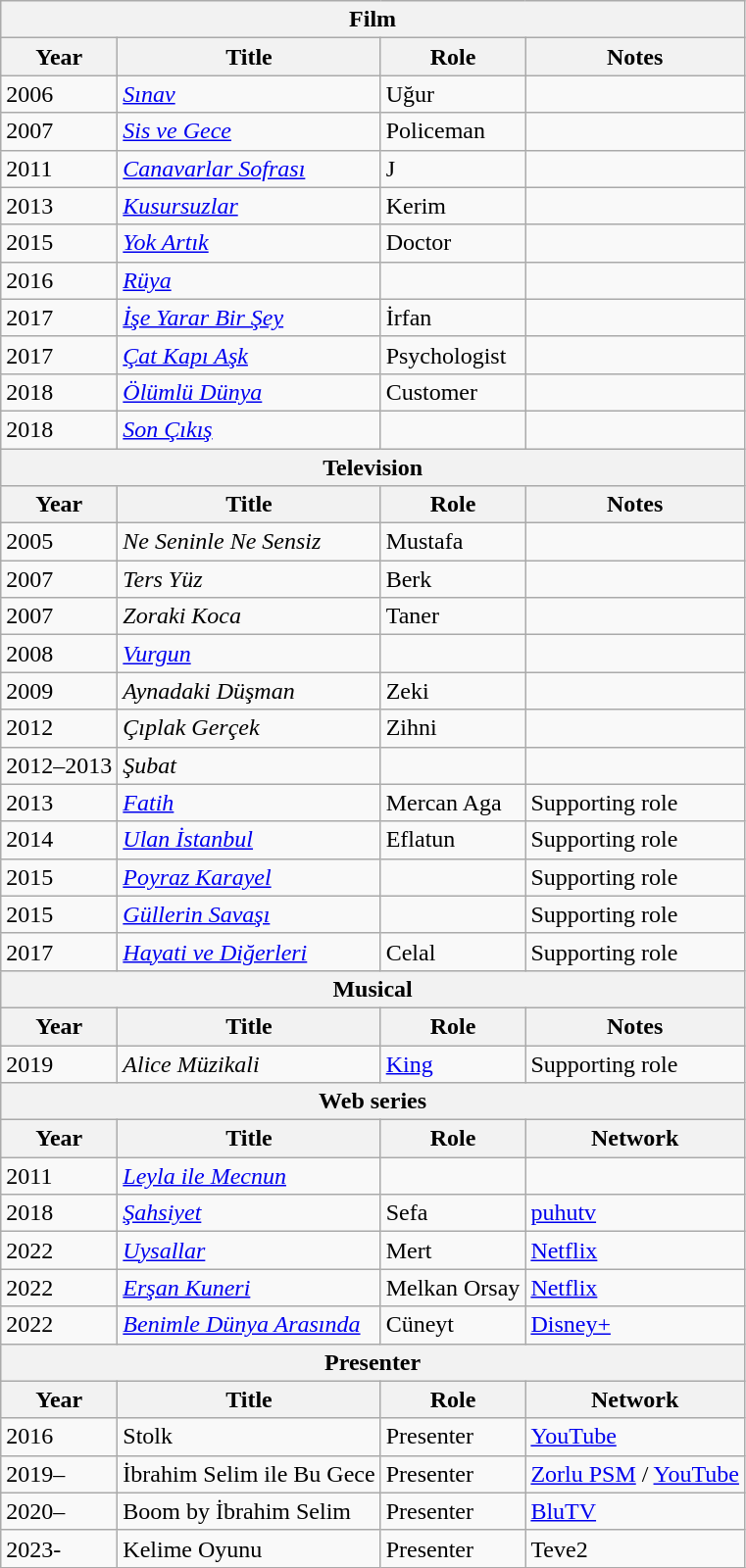<table class="wikitable">
<tr>
<th colspan="4">Film</th>
</tr>
<tr>
<th>Year</th>
<th>Title</th>
<th>Role</th>
<th>Notes</th>
</tr>
<tr>
<td>2006</td>
<td><em><a href='#'>Sınav</a></em></td>
<td>Uğur</td>
<td></td>
</tr>
<tr>
<td>2007</td>
<td><em><a href='#'>Sis ve Gece</a></em></td>
<td>Policeman</td>
<td></td>
</tr>
<tr>
<td>2011</td>
<td><em><a href='#'>Canavarlar Sofrası</a></em></td>
<td>J</td>
<td></td>
</tr>
<tr>
<td>2013</td>
<td><em><a href='#'>Kusursuzlar</a></em></td>
<td>Kerim</td>
<td></td>
</tr>
<tr>
<td>2015</td>
<td><em><a href='#'>Yok Artık</a></em></td>
<td>Doctor</td>
<td></td>
</tr>
<tr>
<td>2016</td>
<td><em><a href='#'>Rüya</a></em></td>
<td></td>
<td></td>
</tr>
<tr>
<td>2017</td>
<td><em><a href='#'>İşe Yarar Bir Şey</a></em></td>
<td>İrfan</td>
<td></td>
</tr>
<tr>
<td>2017</td>
<td><em><a href='#'>Çat Kapı Aşk</a></em></td>
<td>Psychologist</td>
<td></td>
</tr>
<tr>
<td>2018</td>
<td><em><a href='#'>Ölümlü Dünya</a></em></td>
<td>Customer</td>
<td></td>
</tr>
<tr>
<td>2018</td>
<td><em><a href='#'>Son Çıkış</a></em></td>
<td></td>
<td></td>
</tr>
<tr>
<th colspan="4">Television</th>
</tr>
<tr>
<th>Year</th>
<th>Title</th>
<th>Role</th>
<th>Notes</th>
</tr>
<tr>
<td>2005</td>
<td><em>Ne Seninle Ne Sensiz</em></td>
<td>Mustafa</td>
<td></td>
</tr>
<tr>
<td>2007</td>
<td><em>Ters Yüz</em></td>
<td>Berk</td>
<td></td>
</tr>
<tr>
<td>2007</td>
<td><em>Zoraki Koca</em></td>
<td>Taner</td>
<td></td>
</tr>
<tr>
<td>2008</td>
<td><em><a href='#'>Vurgun</a></em></td>
<td></td>
<td></td>
</tr>
<tr>
<td>2009</td>
<td><em>Aynadaki Düşman</em></td>
<td>Zeki</td>
<td></td>
</tr>
<tr>
<td>2012</td>
<td><em>Çıplak Gerçek</em></td>
<td>Zihni</td>
<td></td>
</tr>
<tr>
<td>2012–2013</td>
<td><em>Şubat</em></td>
<td></td>
<td></td>
</tr>
<tr>
<td>2013</td>
<td><em><a href='#'>Fatih</a></em></td>
<td>Mercan Aga</td>
<td>Supporting role</td>
</tr>
<tr>
<td>2014</td>
<td><em><a href='#'>Ulan İstanbul</a></em></td>
<td>Eflatun</td>
<td>Supporting role</td>
</tr>
<tr>
<td>2015</td>
<td><em><a href='#'>Poyraz Karayel</a></em></td>
<td></td>
<td>Supporting role</td>
</tr>
<tr>
<td>2015</td>
<td><em><a href='#'>Güllerin Savaşı</a></em></td>
<td></td>
<td>Supporting role</td>
</tr>
<tr>
<td>2017</td>
<td><em><a href='#'>Hayati ve Diğerleri</a></em></td>
<td>Celal</td>
<td>Supporting role</td>
</tr>
<tr>
<th colspan="4">Musical</th>
</tr>
<tr>
<th>Year</th>
<th>Title</th>
<th>Role</th>
<th>Notes</th>
</tr>
<tr>
<td>2019</td>
<td><em>Alice Müzikali</em></td>
<td><a href='#'>King</a></td>
<td>Supporting role</td>
</tr>
<tr>
<th colspan="4">Web series</th>
</tr>
<tr>
<th>Year</th>
<th>Title</th>
<th>Role</th>
<th>Network</th>
</tr>
<tr>
<td>2011</td>
<td><em><a href='#'>Leyla ile Mecnun</a></em></td>
<td></td>
<td></td>
</tr>
<tr>
<td>2018</td>
<td><em><a href='#'>Şahsiyet</a></em></td>
<td>Sefa</td>
<td><a href='#'>puhutv</a></td>
</tr>
<tr>
<td>2022</td>
<td><em><a href='#'>Uysallar</a></em></td>
<td>Mert</td>
<td><a href='#'>Netflix</a></td>
</tr>
<tr>
<td>2022</td>
<td><em><a href='#'>Erşan Kuneri</a></em></td>
<td>Melkan Orsay</td>
<td><a href='#'>Netflix</a></td>
</tr>
<tr>
<td>2022</td>
<td><em><a href='#'>Benimle Dünya Arasında</a></td>
<td>Cüneyt</td>
<td><a href='#'>Disney+</a></td>
</tr>
<tr>
<th colspan="4">Presenter</th>
</tr>
<tr>
<th>Year</th>
<th>Title</th>
<th>Role</th>
<th>Network</th>
</tr>
<tr>
<td>2016</td>
<td></em>Stolk<em></td>
<td>Presenter</td>
<td><a href='#'>YouTube</a></td>
</tr>
<tr>
<td>2019–</td>
<td></em>İbrahim Selim ile Bu Gece<em></td>
<td>Presenter</td>
<td><a href='#'>Zorlu PSM</a> / <a href='#'>YouTube</a></td>
</tr>
<tr>
<td>2020–</td>
<td></em>Boom by İbrahim Selim<em></td>
<td>Presenter</td>
<td><a href='#'>BluTV</a></td>
</tr>
<tr>
<td>2023-</td>
<td></em>Kelime Oyunu<em></td>
<td>Presenter</td>
<td>Teve2</td>
</tr>
</table>
